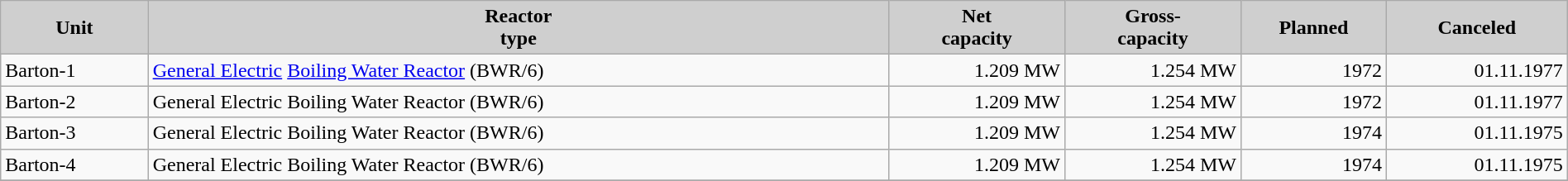<table class="wikitable" style="width:100%;">
<tr>
<th style="width=15%; background:#CFCFCF">Unit</th>
<th style="width=21%; background:#CFCFCF">Reactor<br>type</th>
<th style="width=10%; background:#CFCFCF">Net<br>capacity</th>
<th style="width=10%; background:#CFCFCF">Gross-<br>capacity</th>
<th style="width=11%; background:#CFCFCF">Planned</th>
<th style="width=11%; background:#CFCFCF">Canceled</th>
</tr>
<tr>
<td>Barton-1 </td>
<td><a href='#'>General Electric</a> <a href='#'>Boiling Water Reactor</a> (BWR/6)</td>
<td align="right">1.209 MW</td>
<td align="right">1.254 MW</td>
<td align="right">1972</td>
<td align="right">01.11.1977</td>
</tr>
<tr>
<td>Barton-2 </td>
<td>General Electric Boiling Water Reactor (BWR/6)</td>
<td align="right">1.209 MW</td>
<td align="right">1.254 MW</td>
<td align="right">1972</td>
<td align="right">01.11.1977</td>
</tr>
<tr>
<td>Barton-3 </td>
<td>General Electric Boiling Water Reactor (BWR/6)</td>
<td align="right">1.209 MW</td>
<td align="right">1.254 MW</td>
<td align="right">1974</td>
<td align="right">01.11.1975</td>
</tr>
<tr>
<td>Barton-4 </td>
<td>General Electric Boiling Water Reactor (BWR/6)</td>
<td align="right">1.209 MW</td>
<td align="right">1.254 MW</td>
<td align="right">1974</td>
<td align="right">01.11.1975</td>
</tr>
<tr>
</tr>
</table>
